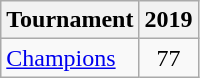<table class="wikitable" style="text-align:center;">
<tr>
<th>Tournament</th>
<th>2019</th>
</tr>
<tr>
<td align="left"><a href='#'>Champions</a></td>
<td>77</td>
</tr>
</table>
